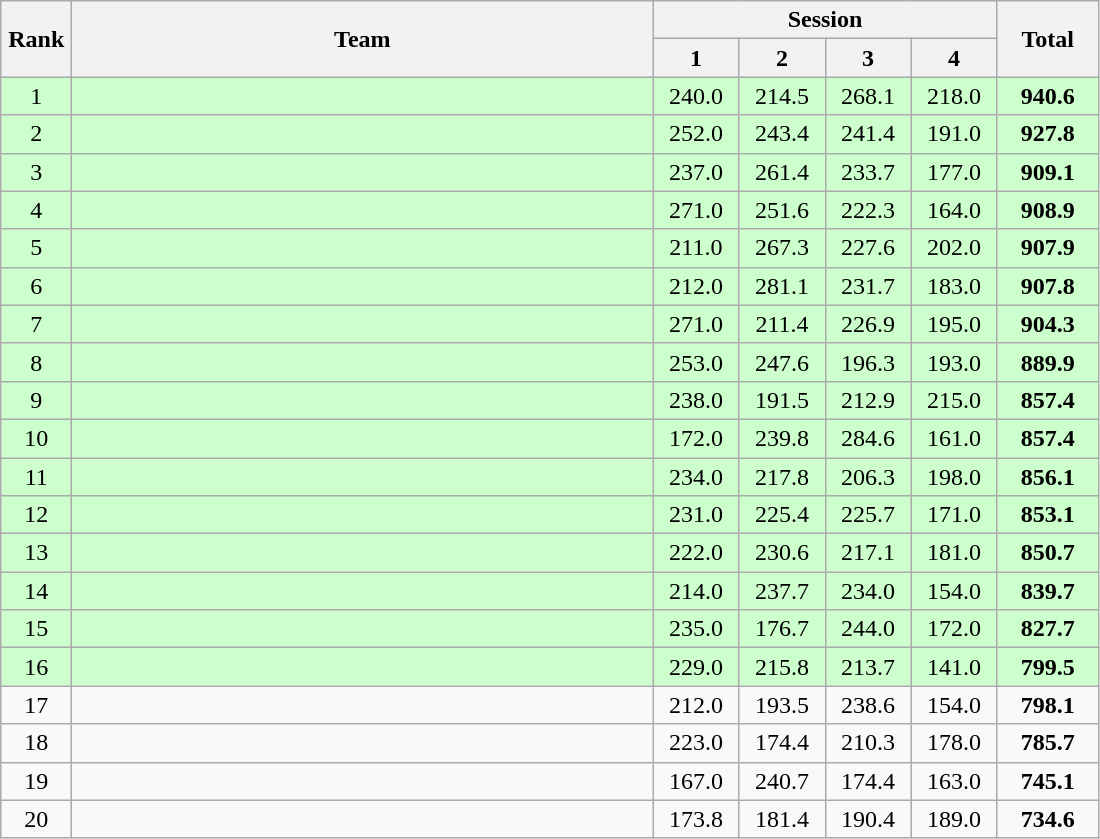<table class=wikitable style="text-align:center">
<tr>
<th rowspan="2" width=40>Rank</th>
<th rowspan="2" width=380>Team</th>
<th colspan=4>Session</th>
<th rowspan=2 width=60>Total</th>
</tr>
<tr>
<th width=50>1</th>
<th width=50>2</th>
<th width=50>3</th>
<th width=50>4</th>
</tr>
<tr bgcolor="ccffcc">
<td>1</td>
<td align=left></td>
<td>240.0</td>
<td>214.5</td>
<td>268.1</td>
<td>218.0</td>
<td><strong>940.6</strong></td>
</tr>
<tr bgcolor="ccffcc">
<td>2</td>
<td align=left></td>
<td>252.0</td>
<td>243.4</td>
<td>241.4</td>
<td>191.0</td>
<td><strong>927.8</strong></td>
</tr>
<tr bgcolor="ccffcc">
<td>3</td>
<td align=left></td>
<td>237.0</td>
<td>261.4</td>
<td>233.7</td>
<td>177.0</td>
<td><strong>909.1</strong></td>
</tr>
<tr bgcolor="ccffcc">
<td>4</td>
<td align=left></td>
<td>271.0</td>
<td>251.6</td>
<td>222.3</td>
<td>164.0</td>
<td><strong>908.9</strong></td>
</tr>
<tr bgcolor="ccffcc">
<td>5</td>
<td align=left></td>
<td>211.0</td>
<td>267.3</td>
<td>227.6</td>
<td>202.0</td>
<td><strong>907.9</strong></td>
</tr>
<tr bgcolor="ccffcc">
<td>6</td>
<td align=left></td>
<td>212.0</td>
<td>281.1</td>
<td>231.7</td>
<td>183.0</td>
<td><strong>907.8</strong></td>
</tr>
<tr bgcolor="ccffcc">
<td>7</td>
<td align=left></td>
<td>271.0</td>
<td>211.4</td>
<td>226.9</td>
<td>195.0</td>
<td><strong>904.3</strong></td>
</tr>
<tr bgcolor="ccffcc">
<td>8</td>
<td align=left></td>
<td>253.0</td>
<td>247.6</td>
<td>196.3</td>
<td>193.0</td>
<td><strong>889.9</strong></td>
</tr>
<tr bgcolor="ccffcc">
<td>9</td>
<td align=left></td>
<td>238.0</td>
<td>191.5</td>
<td>212.9</td>
<td>215.0</td>
<td><strong>857.4</strong></td>
</tr>
<tr bgcolor="ccffcc">
<td>10</td>
<td align=left></td>
<td>172.0</td>
<td>239.8</td>
<td>284.6</td>
<td>161.0</td>
<td><strong>857.4</strong></td>
</tr>
<tr bgcolor="ccffcc">
<td>11</td>
<td align=left></td>
<td>234.0</td>
<td>217.8</td>
<td>206.3</td>
<td>198.0</td>
<td><strong>856.1</strong></td>
</tr>
<tr bgcolor="ccffcc">
<td>12</td>
<td align=left></td>
<td>231.0</td>
<td>225.4</td>
<td>225.7</td>
<td>171.0</td>
<td><strong>853.1</strong></td>
</tr>
<tr bgcolor="ccffcc">
<td>13</td>
<td align=left></td>
<td>222.0</td>
<td>230.6</td>
<td>217.1</td>
<td>181.0</td>
<td><strong>850.7</strong></td>
</tr>
<tr bgcolor="ccffcc">
<td>14</td>
<td align=left></td>
<td>214.0</td>
<td>237.7</td>
<td>234.0</td>
<td>154.0</td>
<td><strong>839.7</strong></td>
</tr>
<tr bgcolor="ccffcc">
<td>15</td>
<td align=left></td>
<td>235.0</td>
<td>176.7</td>
<td>244.0</td>
<td>172.0</td>
<td><strong>827.7</strong></td>
</tr>
<tr bgcolor="ccffcc">
<td>16</td>
<td align=left></td>
<td>229.0</td>
<td>215.8</td>
<td>213.7</td>
<td>141.0</td>
<td><strong>799.5</strong></td>
</tr>
<tr>
<td>17</td>
<td align=left></td>
<td>212.0</td>
<td>193.5</td>
<td>238.6</td>
<td>154.0</td>
<td><strong>798.1</strong></td>
</tr>
<tr>
<td>18</td>
<td align=left></td>
<td>223.0</td>
<td>174.4</td>
<td>210.3</td>
<td>178.0</td>
<td><strong>785.7</strong></td>
</tr>
<tr>
<td>19</td>
<td align=left></td>
<td>167.0</td>
<td>240.7</td>
<td>174.4</td>
<td>163.0</td>
<td><strong>745.1</strong></td>
</tr>
<tr>
<td>20</td>
<td align=left></td>
<td>173.8</td>
<td>181.4</td>
<td>190.4</td>
<td>189.0</td>
<td><strong>734.6</strong></td>
</tr>
</table>
